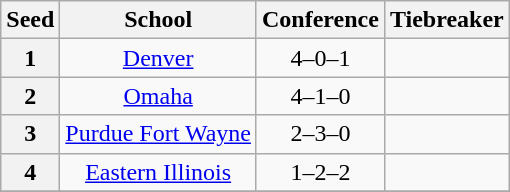<table class="wikitable" style="text-align:center">
<tr>
<th>Seed</th>
<th>School</th>
<th>Conference</th>
<th>Tiebreaker</th>
</tr>
<tr>
<th>1</th>
<td><a href='#'>Denver</a></td>
<td>4–0–1</td>
<td></td>
</tr>
<tr>
<th>2</th>
<td><a href='#'>Omaha</a></td>
<td>4–1–0</td>
<td></td>
</tr>
<tr>
<th>3</th>
<td><a href='#'>Purdue Fort Wayne</a></td>
<td>2–3–0</td>
<td></td>
</tr>
<tr>
<th>4</th>
<td><a href='#'>Eastern Illinois</a></td>
<td>1–2–2</td>
<td></td>
</tr>
<tr>
</tr>
</table>
